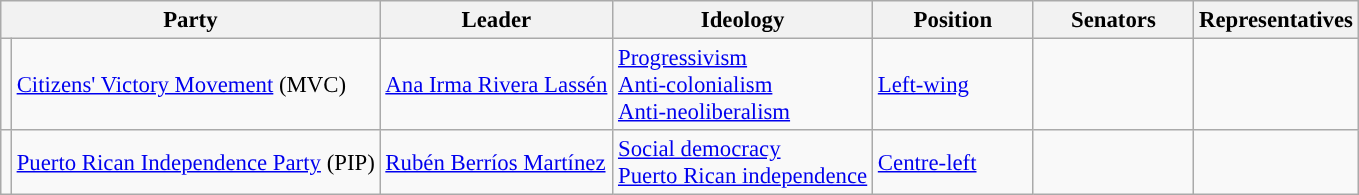<table class="wikitable" style="font-size:95%; white-space: nowrap">
<tr>
<th style="width:200px" colspan="2">Party</th>
<th style="width:100px">Leader</th>
<th style="width:120px">Ideology</th>
<th style="width:100px">Position</th>
<th style="width:100px">Senators</th>
<th style="width:100px">Representatives</th>
</tr>
<tr>
<td style="background:"></td>
<td><a href='#'>Citizens' Victory Movement</a> (MVC)</td>
<td><a href='#'>Ana Irma Rivera Lassén</a></td>
<td><a href='#'>Progressivism</a><br><a href='#'>Anti-colonialism</a><br><a href='#'>Anti-neoliberalism</a></td>
<td><a href='#'>Left-wing</a></td>
<td></td>
<td></td>
</tr>
<tr>
<td style="background:"></td>
<td><a href='#'>Puerto Rican Independence Party</a> (PIP)</td>
<td><a href='#'>Rubén Berríos Martínez</a></td>
<td><a href='#'>Social democracy</a><br><a href='#'>Puerto Rican independence</a></td>
<td><a href='#'>Centre-left</a></td>
<td></td>
<td></td>
</tr>
</table>
